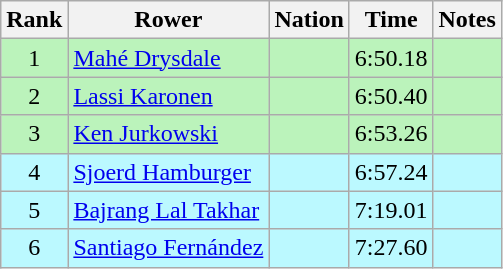<table class="wikitable sortable" style="text-align:center">
<tr>
<th>Rank</th>
<th>Rower</th>
<th>Nation</th>
<th>Time</th>
<th>Notes</th>
</tr>
<tr bgcolor=bbf3bb>
<td>1</td>
<td align=left><a href='#'>Mahé Drysdale</a></td>
<td align=left></td>
<td>6:50.18</td>
<td></td>
</tr>
<tr bgcolor=bbf3bb>
<td>2</td>
<td align=left><a href='#'>Lassi Karonen</a></td>
<td align=left></td>
<td>6:50.40</td>
<td></td>
</tr>
<tr bgcolor=bbf3bb>
<td>3</td>
<td align=left><a href='#'>Ken Jurkowski</a></td>
<td align=left></td>
<td>6:53.26</td>
<td></td>
</tr>
<tr bgcolor=bbf9ff>
<td>4</td>
<td align=left><a href='#'>Sjoerd Hamburger</a></td>
<td align=left></td>
<td>6:57.24</td>
<td></td>
</tr>
<tr bgcolor=bbf9ff>
<td>5</td>
<td align=left><a href='#'>Bajrang Lal Takhar</a></td>
<td align=left></td>
<td>7:19.01</td>
<td></td>
</tr>
<tr bgcolor=bbf9ff>
<td>6</td>
<td align=left><a href='#'>Santiago Fernández</a></td>
<td align=left></td>
<td>7:27.60</td>
<td></td>
</tr>
</table>
